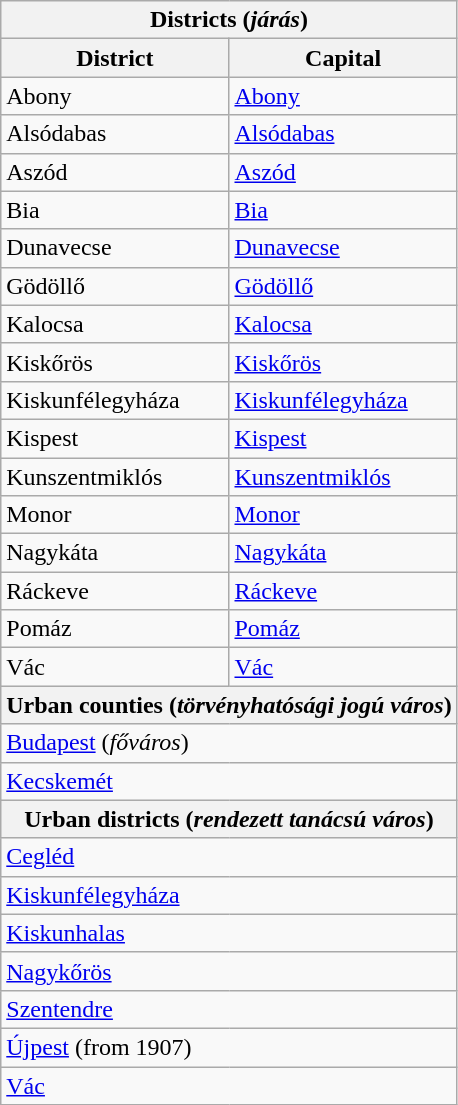<table class="wikitable">
<tr>
<th colspan=2>Districts (<em>járás</em>)</th>
</tr>
<tr>
<th>District</th>
<th>Capital</th>
</tr>
<tr>
<td>Abony</td>
<td><a href='#'>Abony</a></td>
</tr>
<tr>
<td>Alsódabas</td>
<td><a href='#'>Alsódabas</a></td>
</tr>
<tr>
<td>Aszód</td>
<td><a href='#'>Aszód</a></td>
</tr>
<tr>
<td>Bia</td>
<td><a href='#'>Bia</a></td>
</tr>
<tr>
<td>Dunavecse</td>
<td><a href='#'>Dunavecse</a></td>
</tr>
<tr>
<td>Gödöllő</td>
<td><a href='#'>Gödöllő</a></td>
</tr>
<tr>
<td>Kalocsa</td>
<td><a href='#'>Kalocsa</a></td>
</tr>
<tr>
<td>Kiskőrös</td>
<td><a href='#'>Kiskőrös</a></td>
</tr>
<tr>
<td>Kiskunfélegyháza</td>
<td><a href='#'>Kiskunfélegyháza</a></td>
</tr>
<tr>
<td>Kispest</td>
<td><a href='#'>Kispest</a></td>
</tr>
<tr>
<td>Kunszentmiklós</td>
<td><a href='#'>Kunszentmiklós</a></td>
</tr>
<tr>
<td>Monor</td>
<td><a href='#'>Monor</a></td>
</tr>
<tr>
<td>Nagykáta</td>
<td><a href='#'>Nagykáta</a></td>
</tr>
<tr>
<td>Ráckeve</td>
<td><a href='#'>Ráckeve</a></td>
</tr>
<tr>
<td>Pomáz</td>
<td><a href='#'>Pomáz</a></td>
</tr>
<tr>
<td>Vác</td>
<td><a href='#'>Vác</a></td>
</tr>
<tr>
<th colspan=2>Urban counties (<em>törvényhatósági jogú város</em>)</th>
</tr>
<tr>
<td colspan=2><a href='#'>Budapest</a> (<em>főváros</em>)</td>
</tr>
<tr>
<td colspan=2><a href='#'>Kecskemét</a></td>
</tr>
<tr>
<th colspan=2>Urban districts (<em>rendezett tanácsú város</em>)</th>
</tr>
<tr>
<td colspan=2><a href='#'>Cegléd</a></td>
</tr>
<tr>
<td colspan=2><a href='#'>Kiskunfélegyháza</a></td>
</tr>
<tr>
<td colspan=2><a href='#'>Kiskunhalas</a></td>
</tr>
<tr>
<td colspan=2><a href='#'>Nagykőrös</a></td>
</tr>
<tr>
<td colspan=2><a href='#'>Szentendre</a></td>
</tr>
<tr>
<td colspan=2><a href='#'>Újpest</a> (from 1907)</td>
</tr>
<tr>
<td colspan=2><a href='#'>Vác</a></td>
</tr>
</table>
